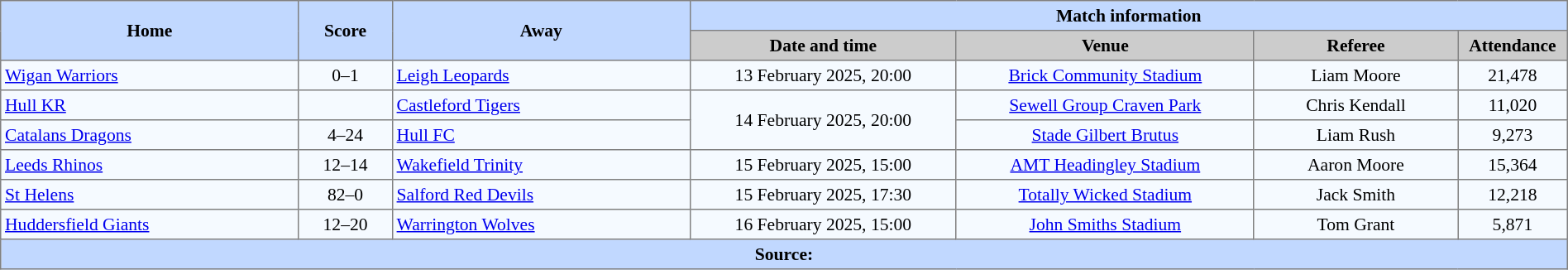<table border=1 style="border-collapse:collapse; font-size:90%; text-align:center;" cellpadding=3 cellspacing=0 width=100%>
<tr style="background:#C1D8ff;">
<th scope="col" rowspan=2 width=19%>Home</th>
<th scope="col" rowspan=2 width=6%>Score</th>
<th scope="col" rowspan=2 width=19%>Away</th>
<th colspan=4>Match information</th>
</tr>
<tr style="background:#CCCCCC;">
<th scope="col" width=17%>Date and time</th>
<th scope="col" width=19%>Venue</th>
<th scope="col" width=13%>Referee</th>
<th scope="col" width=7%>Attendance</th>
</tr>
<tr style="background:#F5FAFF;">
<td style="text-align:left;"> <a href='#'>Wigan Warriors</a></td>
<td>0–1 </td>
<td style="text-align:left;"> <a href='#'>Leigh Leopards</a></td>
<td>13 February 2025, 20:00</td>
<td><a href='#'>Brick Community Stadium</a></td>
<td>Liam Moore</td>
<td>21,478</td>
</tr>
<tr style="background:#F5FAFF;">
<td style="text-align:left;"> <a href='#'>Hull KR</a></td>
<td> </td>
<td style="text-align:left;"> <a href='#'>Castleford Tigers</a></td>
<td Rowspan=2>14 February 2025, 20:00</td>
<td><a href='#'>Sewell Group Craven Park</a></td>
<td>Chris Kendall</td>
<td>11,020</td>
</tr>
<tr style="background:#F5FAFF;">
<td style="text-align:left;"> <a href='#'>Catalans Dragons</a></td>
<td>4–24</td>
<td style="text-align:left;"> <a href='#'>Hull FC</a></td>
<td><a href='#'>Stade Gilbert Brutus</a></td>
<td>Liam Rush</td>
<td>9,273</td>
</tr>
<tr style="background:#F5FAFF;">
<td style="text-align:left;"> <a href='#'>Leeds Rhinos</a></td>
<td>12–14</td>
<td style="text-align:left;"> <a href='#'>Wakefield Trinity</a></td>
<td>15 February 2025, 15:00</td>
<td><a href='#'>AMT Headingley Stadium</a></td>
<td>Aaron Moore</td>
<td>15,364</td>
</tr>
<tr style="background:#F5FAFF;">
<td style="text-align:left;"> <a href='#'>St Helens</a></td>
<td>82–0</td>
<td style="text-align:left;"> <a href='#'>Salford Red Devils</a></td>
<td>15 February 2025, 17:30</td>
<td><a href='#'>Totally Wicked Stadium</a></td>
<td>Jack Smith</td>
<td>12,218</td>
</tr>
<tr style="background:#F5FAFF;">
<td style="text-align:left;"> <a href='#'>Huddersfield Giants</a></td>
<td>12–20</td>
<td style="text-align:left;"> <a href='#'>Warrington Wolves</a></td>
<td>16 February 2025, 15:00</td>
<td><a href='#'>John Smiths Stadium</a></td>
<td>Tom Grant</td>
<td>5,871</td>
</tr>
<tr style="background:#c1d8ff;">
<th colspan=7>Source:</th>
</tr>
</table>
